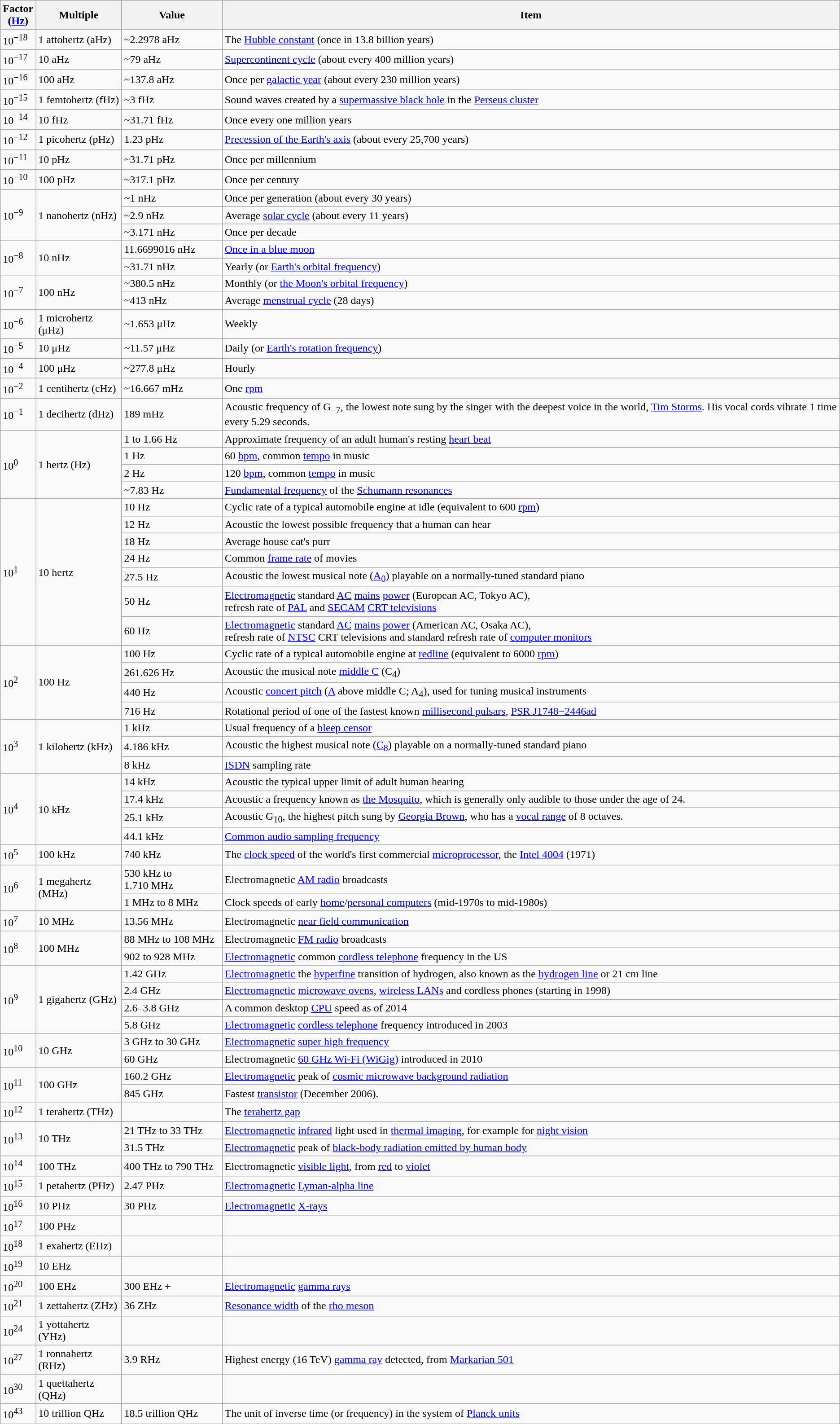<table class="wikitable">
<tr>
<th>Factor<br>(<a href='#'>Hz</a>)</th>
<th>Multiple</th>
<th>Value</th>
<th>Item</th>
</tr>
<tr>
<td>10<sup>−18</sup></td>
<td>1 attohertz (aHz)</td>
<td>~2.2978 aHz</td>
<td>The <a href='#'>Hubble constant</a> (once in 13.8 billion years)</td>
</tr>
<tr>
<td>10<sup>−17</sup></td>
<td>10 aHz</td>
<td>~79 aHz</td>
<td><a href='#'>Supercontinent cycle</a> (about every 400 million years)</td>
</tr>
<tr>
<td>10<sup>−16</sup></td>
<td>100 aHz</td>
<td>~137.8 aHz</td>
<td>Once per <a href='#'>galactic year</a> (about every 230 million years)</td>
</tr>
<tr>
<td>10<sup>−15</sup></td>
<td>1 femtohertz (fHz)</td>
<td>~3 fHz</td>
<td>Sound waves created by a <a href='#'>supermassive black hole</a> in the <a href='#'>Perseus cluster</a></td>
</tr>
<tr>
<td>10<sup>−14</sup></td>
<td>10 fHz</td>
<td>~31.71 fHz</td>
<td>Once every one million years</td>
</tr>
<tr>
<td>10<sup>−12</sup></td>
<td>1 picohertz (pHz)</td>
<td>1.23 pHz</td>
<td><a href='#'>Precession of the Earth's axis</a> (about every 25,700 years)</td>
</tr>
<tr>
<td>10<sup>−11</sup></td>
<td>10 pHz</td>
<td>~31.71 pHz</td>
<td>Once per millennium</td>
</tr>
<tr>
<td>10<sup>−10</sup></td>
<td>100 pHz</td>
<td>~317.1 pHz</td>
<td>Once per century</td>
</tr>
<tr>
<td rowspan="3">10<sup>−9</sup></td>
<td rowspan="3">1 nanohertz (nHz)</td>
<td>~1 nHz</td>
<td>Once per generation (about every 30 years)</td>
</tr>
<tr>
<td>~2.9 nHz</td>
<td>Average <a href='#'>solar cycle</a> (about every 11 years)</td>
</tr>
<tr>
<td>~3.171 nHz</td>
<td>Once per decade</td>
</tr>
<tr>
<td rowspan="2">10<sup>−8</sup></td>
<td rowspan="2">10 nHz</td>
<td>11.6699016 nHz</td>
<td><a href='#'>Once in a blue moon</a></td>
</tr>
<tr>
<td>~31.71 nHz</td>
<td>Yearly (or <a href='#'>Earth's orbital frequency</a>)</td>
</tr>
<tr>
<td rowspan="2">10<sup>−7</sup></td>
<td rowspan="2">100 nHz</td>
<td>~380.5 nHz</td>
<td>Monthly (or <a href='#'>the Moon's orbital frequency</a>)</td>
</tr>
<tr>
<td>~413 nHz</td>
<td>Average <a href='#'>menstrual cycle</a> (28 days)</td>
</tr>
<tr>
<td>10<sup>−6</sup></td>
<td>1 microhertz (μHz)</td>
<td>~1.653 μHz</td>
<td>Weekly</td>
</tr>
<tr>
<td>10<sup>−5</sup></td>
<td>10 μHz</td>
<td>~11.57 μHz</td>
<td>Daily (or <a href='#'>Earth's rotation frequency</a>)</td>
</tr>
<tr>
<td>10<sup>−4</sup></td>
<td>100 μHz</td>
<td>~277.8 μHz</td>
<td>Hourly</td>
</tr>
<tr>
<td>10<sup>−2</sup></td>
<td>1 centihertz (cHz)</td>
<td>~16.667 mHz</td>
<td>One <a href='#'>rpm</a></td>
</tr>
<tr>
<td>10<sup>−1</sup></td>
<td>1 decihertz (dHz)</td>
<td>189 mHz</td>
<td>Acoustic frequency of G<sub>−7</sub>, the lowest note sung by the singer with the deepest voice in the world, <a href='#'>Tim Storms</a>. His vocal cords vibrate 1 time every 5.29 seconds.</td>
</tr>
<tr>
<td rowspan=4>10<sup>0</sup></td>
<td rowspan=4>1 hertz (Hz)</td>
<td>1 to 1.66 Hz</td>
<td>Approximate frequency of an adult human's resting <a href='#'>heart beat</a></td>
</tr>
<tr>
<td>1 Hz</td>
<td>60 <a href='#'>bpm</a>, common <a href='#'>tempo</a> in music</td>
</tr>
<tr>
<td>2 Hz</td>
<td>120 <a href='#'>bpm</a>, common <a href='#'>tempo</a> in music</td>
</tr>
<tr>
<td>~7.83 Hz</td>
<td><a href='#'>Fundamental frequency</a> of the <a href='#'>Schumann resonances</a></td>
</tr>
<tr>
<td rowspan=7>10<sup>1</sup></td>
<td rowspan=7>10 hertz</td>
<td>10 Hz</td>
<td>Cyclic rate of a typical automobile engine at idle (equivalent to 600 <a href='#'>rpm</a>)</td>
</tr>
<tr>
<td>12 Hz</td>
<td>Acoustic the lowest possible frequency that a human can hear</td>
</tr>
<tr>
<td>18 Hz</td>
<td>Average house cat's purr</td>
</tr>
<tr>
<td>24 Hz</td>
<td>Common <a href='#'>frame rate</a> of movies</td>
</tr>
<tr>
<td>27.5 Hz</td>
<td>Acoustic the lowest musical note (<a href='#'>A<sub>0</sub></a>) playable on a normally-tuned standard piano</td>
</tr>
<tr>
<td>50 Hz</td>
<td><a href='#'>Electromagnetic</a> standard <a href='#'>AC</a> <a href='#'>mains</a> <a href='#'>power</a> (European AC, Tokyo AC),<br> refresh rate of <a href='#'>PAL</a> and <a href='#'>SECAM</a> <a href='#'>CRT televisions</a></td>
</tr>
<tr>
<td>60 Hz</td>
<td><a href='#'>Electromagnetic</a> standard <a href='#'>AC</a> <a href='#'>mains</a> <a href='#'>power</a> (American AC, Osaka AC),<br> refresh rate of <a href='#'>NTSC</a> CRT televisions and standard refresh rate of <a href='#'>computer monitors</a></td>
</tr>
<tr>
<td rowspan=4>10<sup>2</sup></td>
<td rowspan=4>100 Hz</td>
<td>100 Hz</td>
<td>Cyclic rate of a typical automobile engine at <a href='#'>redline</a> (equivalent to 6000 <a href='#'>rpm</a>)</td>
</tr>
<tr>
<td>261.626 Hz</td>
<td>Acoustic the musical note <a href='#'>middle C</a> (C<sub>4</sub>)</td>
</tr>
<tr>
<td>440 Hz</td>
<td>Acoustic <a href='#'>concert pitch</a> (<a href='#'>A</a> above middle C; A<sub>4</sub>), used for tuning musical instruments</td>
</tr>
<tr>
<td>716 Hz</td>
<td>Rotational period of one of the fastest known <a href='#'>millisecond pulsars</a>, <a href='#'>PSR J1748−2446ad</a></td>
</tr>
<tr>
<td rowspan=3>10<sup>3</sup></td>
<td rowspan=3>1 kilohertz (kHz)</td>
<td>1 kHz</td>
<td>Usual frequency of a <a href='#'>bleep censor</a></td>
</tr>
<tr>
<td>4.186 kHz</td>
<td>Acoustic the highest musical note (<a href='#'>C<sub>8</sub></a>) playable on a normally-tuned standard piano</td>
</tr>
<tr>
<td>8 kHz</td>
<td><a href='#'>ISDN</a> sampling rate</td>
</tr>
<tr>
<td rowspan="4">10<sup>4</sup></td>
<td rowspan="4">10 kHz</td>
<td>14 kHz</td>
<td>Acoustic the typical upper limit of adult human hearing</td>
</tr>
<tr>
<td>17.4 kHz</td>
<td>Acoustic a frequency known as <a href='#'>the Mosquito</a>, which is generally only audible to those under the age of 24.</td>
</tr>
<tr>
<td>25.1 kHz</td>
<td>Acoustic G<sub>10</sub>, the highest pitch sung by <a href='#'>Georgia Brown</a>, who has a <a href='#'>vocal range</a> of 8 octaves.</td>
</tr>
<tr>
<td>44.1 kHz</td>
<td><a href='#'>Common audio sampling frequency</a></td>
</tr>
<tr>
<td>10<sup>5</sup></td>
<td>100 kHz</td>
<td>740 kHz</td>
<td>The <a href='#'>clock speed</a> of the world's first commercial <a href='#'>microprocessor</a>, the <a href='#'>Intel 4004</a> (1971)</td>
</tr>
<tr>
<td rowspan=2>10<sup>6</sup></td>
<td rowspan=2>1 megahertz (MHz)</td>
<td>530 kHz to 1.710 MHz</td>
<td>Electromagnetic <a href='#'>AM radio</a> broadcasts</td>
</tr>
<tr>
<td>1 MHz to 8 MHz</td>
<td>Clock speeds of early <a href='#'>home</a>/<a href='#'>personal computers</a> (mid-1970s to mid-1980s)</td>
</tr>
<tr>
<td>10<sup>7</sup></td>
<td>10 MHz</td>
<td>13.56 MHz</td>
<td>Electromagnetic <a href='#'>near field communication</a></td>
</tr>
<tr>
<td rowspan=2>10<sup>8</sup></td>
<td rowspan=2>100 MHz</td>
<td>88 MHz to 108 MHz</td>
<td>Electromagnetic <a href='#'>FM radio</a> broadcasts</td>
</tr>
<tr>
<td>902 to 928 MHz</td>
<td><a href='#'>Electromagnetic</a> common <a href='#'>cordless telephone</a> frequency in the US</td>
</tr>
<tr>
<td rowspan="4">10<sup>9</sup></td>
<td rowspan="4">1 gigahertz (GHz)</td>
<td>1.42 GHz</td>
<td><a href='#'>Electromagnetic</a> the <a href='#'>hyperfine</a> transition of hydrogen, also known as the <a href='#'>hydrogen line</a> or 21 cm line</td>
</tr>
<tr>
<td>2.4 GHz</td>
<td><a href='#'>Electromagnetic</a> <a href='#'>microwave ovens</a>, <a href='#'>wireless LANs</a> and cordless phones (starting in 1998)</td>
</tr>
<tr>
<td>2.6–3.8 GHz</td>
<td>A common desktop <a href='#'>CPU</a> speed as of 2014</td>
</tr>
<tr>
<td>5.8 GHz</td>
<td><a href='#'>Electromagnetic</a> <a href='#'>cordless telephone</a> frequency introduced in 2003</td>
</tr>
<tr>
<td rowspan=2>10<sup>10</sup></td>
<td rowspan=2>10 GHz</td>
<td>3 GHz to 30 GHz</td>
<td><a href='#'>Electromagnetic</a> <a href='#'>super high frequency</a></td>
</tr>
<tr>
<td>60 GHz</td>
<td>Electromagnetic <a href='#'>60 GHz Wi-Fi (WiGig)</a> introduced in 2010</td>
</tr>
<tr>
<td rowspan=2>10<sup>11</sup></td>
<td rowspan=2>100 GHz</td>
<td>160.2 GHz</td>
<td><a href='#'>Electromagnetic</a> peak of <a href='#'>cosmic microwave background radiation</a></td>
</tr>
<tr>
<td>845 GHz</td>
<td>Fastest <a href='#'>transistor</a> (December 2006).</td>
</tr>
<tr>
<td>10<sup>12</sup></td>
<td>1 terahertz (THz)</td>
<td></td>
<td>The <a href='#'>terahertz gap</a></td>
</tr>
<tr>
<td rowspan=2>10<sup>13</sup></td>
<td rowspan=2>10 THz</td>
<td>21 THz to 33 THz</td>
<td><a href='#'>Electromagnetic</a> <a href='#'>infrared</a> light used in <a href='#'>thermal imaging</a>, for example for <a href='#'>night vision</a></td>
</tr>
<tr>
<td>31.5 THz</td>
<td><a href='#'>Electromagnetic</a> peak of <a href='#'>black-body radiation emitted by human body</a></td>
</tr>
<tr>
<td>10<sup>14</sup></td>
<td>100 THz</td>
<td>400 THz to 790 THz</td>
<td>Electromagnetic <a href='#'>visible light</a>, from <a href='#'>red</a> to <a href='#'>violet</a></td>
</tr>
<tr>
<td>10<sup>15</sup></td>
<td>1 petahertz (PHz)</td>
<td>2.47 PHz</td>
<td><a href='#'>Electromagnetic</a> <a href='#'>Lyman-alpha line</a></td>
</tr>
<tr>
<td>10<sup>16</sup></td>
<td>10 PHz</td>
<td>30 PHz</td>
<td><a href='#'>Electromagnetic</a> <a href='#'>X-rays</a></td>
</tr>
<tr>
<td>10<sup>17</sup></td>
<td>100 PHz</td>
<td></td>
<td></td>
</tr>
<tr>
<td>10<sup>18</sup></td>
<td>1 exahertz (EHz)</td>
<td></td>
<td></td>
</tr>
<tr>
<td>10<sup>19</sup></td>
<td>10 EHz</td>
<td></td>
<td></td>
</tr>
<tr>
<td>10<sup>20</sup></td>
<td>100 EHz</td>
<td>300 EHz +</td>
<td><a href='#'>Electromagnetic</a> <a href='#'>gamma rays</a></td>
</tr>
<tr>
<td>10<sup>21</sup></td>
<td>1 zettahertz (ZHz)</td>
<td>36 ZHz</td>
<td><a href='#'>Resonance width</a> of the <a href='#'>rho meson</a></td>
</tr>
<tr>
<td>10<sup>24</sup></td>
<td>1 yottahertz (YHz)</td>
<td></td>
<td></td>
</tr>
<tr>
<td>10<sup>27</sup></td>
<td>1 ronnahertz (RHz)</td>
<td>3.9 RHz</td>
<td>Highest energy (16 TeV) <a href='#'>gamma ray</a> detected, from <a href='#'>Markarian 501</a></td>
</tr>
<tr>
<td>10<sup>30</sup></td>
<td>1 quettahertz (QHz)</td>
<td></td>
<td></td>
</tr>
<tr>
<td>10<sup>43</sup></td>
<td>10 trillion QHz</td>
<td>18.5 trillion QHz</td>
<td>The unit of inverse time (or frequency) in the system of <a href='#'>Planck units</a></td>
</tr>
</table>
